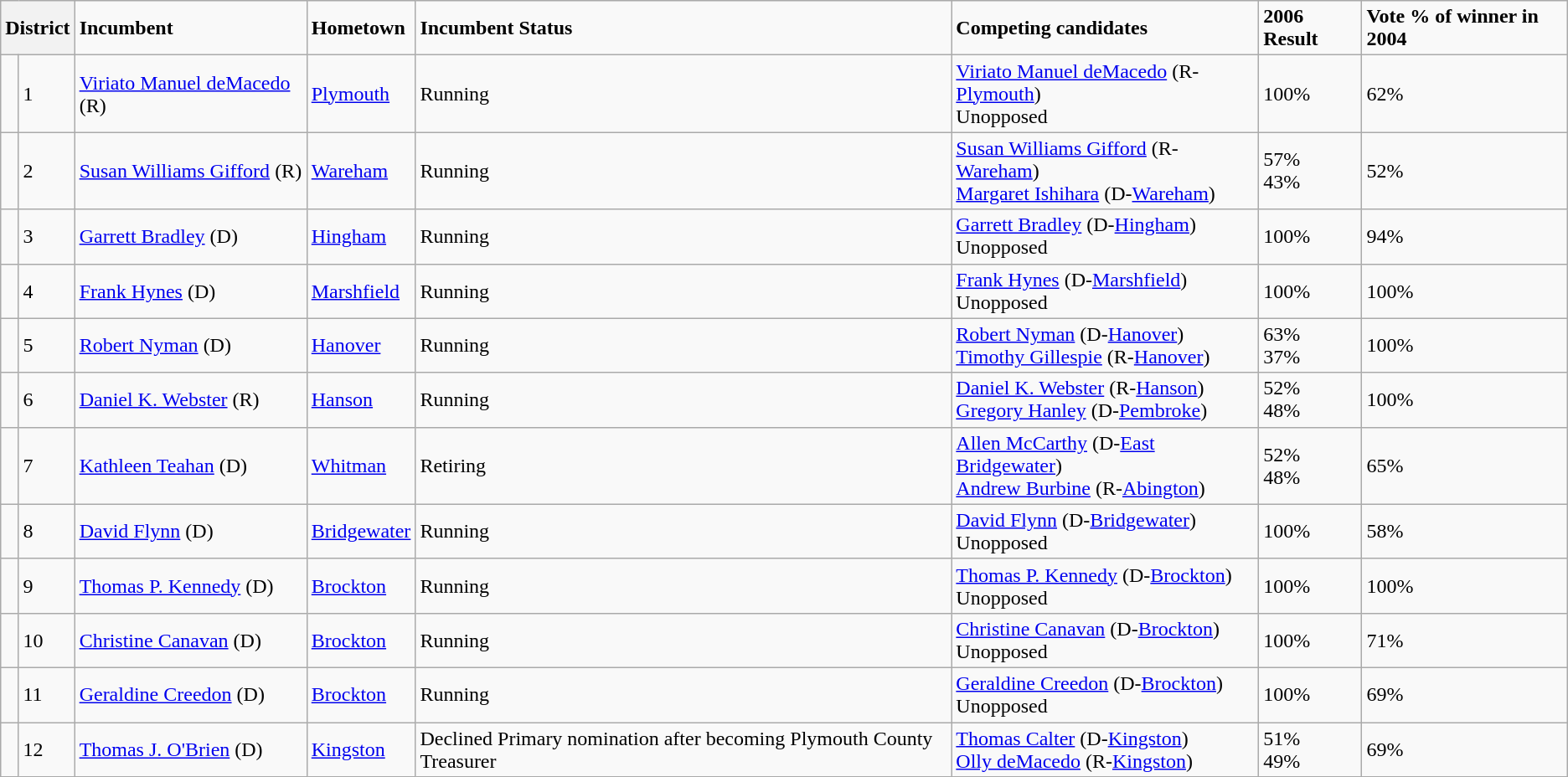<table class="wikitable">
<tr ">
<th colspan="2" style="text-align:center;"><strong>District</strong></th>
<td><strong>Incumbent</strong></td>
<td><strong>Hometown</strong></td>
<td><strong>Incumbent Status</strong></td>
<td><strong>Competing candidates</strong></td>
<td><strong>2006 Result</strong></td>
<td><strong>Vote % of winner in 2004 </strong></td>
</tr>
<tr>
<td></td>
<td>1</td>
<td><a href='#'>Viriato Manuel deMacedo</a> (R)</td>
<td><a href='#'>Plymouth</a></td>
<td>Running</td>
<td><a href='#'>Viriato Manuel deMacedo</a> (R-<a href='#'>Plymouth</a>) <br> Unopposed</td>
<td>100%</td>
<td>62%</td>
</tr>
<tr>
<td></td>
<td>2</td>
<td><a href='#'>Susan Williams Gifford</a> (R)</td>
<td><a href='#'>Wareham</a></td>
<td>Running</td>
<td><a href='#'>Susan Williams Gifford</a> (R-<a href='#'>Wareham</a>) <br> <a href='#'>Margaret Ishihara</a> (D-<a href='#'>Wareham</a>)</td>
<td>57% <br> 43%</td>
<td>52%</td>
</tr>
<tr>
<td></td>
<td>3</td>
<td><a href='#'>Garrett Bradley</a> (D)</td>
<td><a href='#'>Hingham</a></td>
<td>Running</td>
<td><a href='#'>Garrett Bradley</a> (D-<a href='#'>Hingham</a>) <br> Unopposed</td>
<td>100%</td>
<td>94%</td>
</tr>
<tr>
<td></td>
<td>4</td>
<td><a href='#'>Frank Hynes</a> (D)</td>
<td><a href='#'>Marshfield</a></td>
<td>Running</td>
<td><a href='#'>Frank Hynes</a> (D-<a href='#'>Marshfield</a>) <br> Unopposed</td>
<td>100%</td>
<td>100%</td>
</tr>
<tr>
<td></td>
<td>5</td>
<td><a href='#'>Robert Nyman</a> (D)</td>
<td><a href='#'>Hanover</a></td>
<td>Running</td>
<td><a href='#'>Robert Nyman</a> (D-<a href='#'>Hanover</a>) <br> <a href='#'>Timothy Gillespie</a> (R-<a href='#'>Hanover</a>)</td>
<td>63% <br> 37%</td>
<td>100%</td>
</tr>
<tr>
<td></td>
<td>6</td>
<td><a href='#'>Daniel K. Webster</a> (R)</td>
<td><a href='#'>Hanson</a></td>
<td>Running</td>
<td><a href='#'>Daniel K. Webster</a> (R-<a href='#'>Hanson</a>) <br> <a href='#'>Gregory Hanley</a> (D-<a href='#'>Pembroke</a>)</td>
<td>52%<br>48%</td>
<td>100%</td>
</tr>
<tr>
<td></td>
<td>7</td>
<td><a href='#'>Kathleen Teahan</a> (D)</td>
<td><a href='#'>Whitman</a></td>
<td>Retiring</td>
<td><a href='#'>Allen McCarthy</a> (D-<a href='#'>East Bridgewater</a>) <br> <a href='#'>Andrew Burbine</a> (R-<a href='#'>Abington</a>)</td>
<td>52%<br>48%</td>
<td>65%</td>
</tr>
<tr>
<td></td>
<td>8</td>
<td><a href='#'>David Flynn</a> (D)</td>
<td><a href='#'>Bridgewater</a></td>
<td>Running</td>
<td><a href='#'>David Flynn</a> (D-<a href='#'>Bridgewater</a>) <br> Unopposed</td>
<td>100%</td>
<td>58%</td>
</tr>
<tr>
<td></td>
<td>9</td>
<td><a href='#'>Thomas P. Kennedy</a> (D)</td>
<td><a href='#'>Brockton</a></td>
<td>Running</td>
<td><a href='#'>Thomas P. Kennedy</a> (D-<a href='#'>Brockton</a>) <br> Unopposed</td>
<td>100%</td>
<td>100%</td>
</tr>
<tr>
<td></td>
<td>10</td>
<td><a href='#'>Christine Canavan</a> (D)</td>
<td><a href='#'>Brockton</a></td>
<td>Running</td>
<td><a href='#'>Christine Canavan</a> (D-<a href='#'>Brockton</a>) <br> Unopposed</td>
<td>100%</td>
<td>71%</td>
</tr>
<tr>
<td></td>
<td>11</td>
<td><a href='#'>Geraldine Creedon</a> (D)</td>
<td><a href='#'>Brockton</a></td>
<td>Running</td>
<td><a href='#'>Geraldine Creedon</a> (D-<a href='#'>Brockton</a>) <br> Unopposed</td>
<td>100%</td>
<td>69%</td>
</tr>
<tr>
<td></td>
<td>12</td>
<td><a href='#'>Thomas J. O'Brien</a> (D)</td>
<td><a href='#'>Kingston</a></td>
<td>Declined Primary nomination after becoming Plymouth County Treasurer</td>
<td><a href='#'>Thomas Calter</a> (D-<a href='#'>Kingston</a>) <br> <a href='#'>Olly deMacedo</a> (R-<a href='#'>Kingston</a>)</td>
<td>51%<br> 49%</td>
<td>69%</td>
</tr>
</table>
